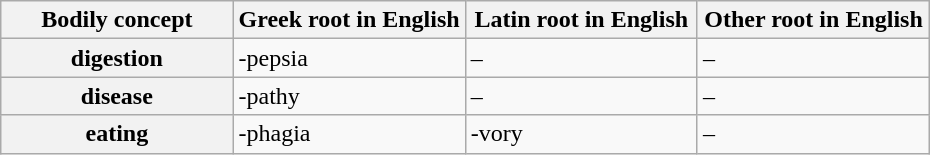<table class="wikitable plainrowheaders">
<tr>
<th scope="col" style="width: 25%" scope="col">Bodily concept</th>
<th scope="col" style="width: 25%" scope="col">Greek root in English</th>
<th scope="col" style="width: 25%" scope="col">Latin root in English</th>
<th scope="col" style="width: 25%" scope="col">Other root in English</th>
</tr>
<tr>
<th scope="row"><strong>digestion</strong></th>
<td>-pepsia</td>
<td>–</td>
<td>–</td>
</tr>
<tr>
<th scope="row"><strong>disease</strong></th>
<td>-pathy</td>
<td>–</td>
<td>–</td>
</tr>
<tr>
<th scope="row"><strong>eating</strong></th>
<td>-phagia</td>
<td>-vory</td>
<td>–</td>
</tr>
</table>
